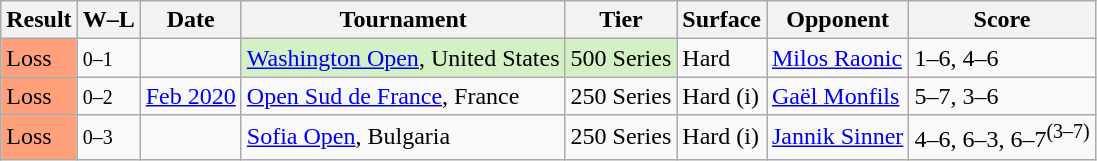<table class="sortable wikitable">
<tr>
<th>Result</th>
<th class="unsortable">W–L</th>
<th>Date</th>
<th>Tournament</th>
<th>Tier</th>
<th>Surface</th>
<th>Opponent</th>
<th class="unsortable">Score</th>
</tr>
<tr>
<td style="background:#ffa07a;">Loss</td>
<td><small>0–1</small></td>
<td><a href='#'></a></td>
<td style="background:#d4f1c5;"><a href='#'>Washington Open</a>, United States</td>
<td style="background:#d4f1c5;">500 Series</td>
<td>Hard</td>
<td> <a href='#'>Milos Raonic</a></td>
<td>1–6, 4–6</td>
</tr>
<tr>
<td style="background:#ffa07a;">Loss</td>
<td><small>0–2</small></td>
<td><a href='#'>Feb 2020</a></td>
<td><a href='#'>Open Sud de France</a>, France</td>
<td>250 Series</td>
<td>Hard (i)</td>
<td> <a href='#'>Gaël Monfils</a></td>
<td>5–7, 3–6</td>
</tr>
<tr>
<td style="background:#ffa07a;">Loss</td>
<td><small>0–3</small></td>
<td><a href='#'></a></td>
<td><a href='#'>Sofia Open</a>, Bulgaria</td>
<td>250 Series</td>
<td>Hard (i)</td>
<td> <a href='#'>Jannik Sinner</a></td>
<td>4–6, 6–3, 6–7<sup>(3–7)</sup></td>
</tr>
</table>
